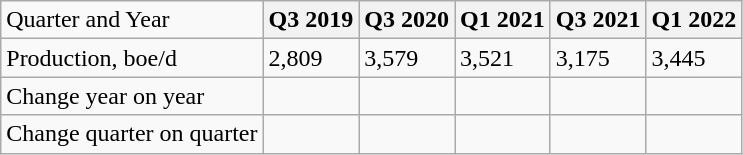<table class="wikitable">
<tr>
<td>Quarter and Year</td>
<th>Q3 2019</th>
<th>Q3 2020</th>
<th>Q1 2021</th>
<th>Q3 2021</th>
<th>Q1 2022</th>
</tr>
<tr>
<td>Production, boe/d</td>
<td>2,809</td>
<td>3,579</td>
<td>3,521</td>
<td>3,175</td>
<td>3,445</td>
</tr>
<tr>
<td>Change year on  year</td>
<td></td>
<td></td>
<td></td>
<td></td>
<td></td>
</tr>
<tr>
<td>Change quarter on  quarter</td>
<td></td>
<td></td>
<td></td>
<td></td>
<td></td>
</tr>
</table>
